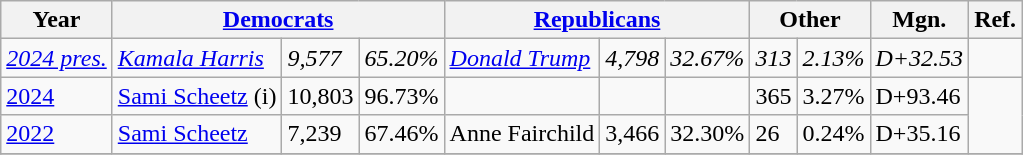<table class="wikitable">
<tr>
<th>Year</th>
<th colspan=3><a href='#'>Democrats</a></th>
<th colspan=3><a href='#'>Republicans</a></th>
<th colspan=2>Other</th>
<th>Mgn.</th>
<th>Ref.</th>
</tr>
<tr>
<td><em><a href='#'>2024 pres.</a></em></td>
<td><em><a href='#'>Kamala Harris</a></em></td>
<td><em>9,577</em></td>
<td><em>65.20%</em></td>
<td><em><a href='#'>Donald Trump</a></em></td>
<td><em>4,798</em></td>
<td><em>32.67%</em></td>
<td><em>313</em></td>
<td><em>2.13%</em></td>
<td><em>D+32.53</em></td>
<td></td>
</tr>
<tr>
<td><a href='#'>2024</a></td>
<td><a href='#'>Sami Scheetz</a> (i)</td>
<td>10,803</td>
<td>96.73%</td>
<td></td>
<td></td>
<td></td>
<td>365</td>
<td>3.27%</td>
<td>D+93.46</td>
<td rowspan=2></td>
</tr>
<tr>
<td><a href='#'>2022</a></td>
<td><a href='#'>Sami Scheetz</a></td>
<td>7,239</td>
<td>67.46%</td>
<td>Anne Fairchild</td>
<td>3,466</td>
<td>32.30%</td>
<td>26</td>
<td>0.24%</td>
<td>D+35.16</td>
</tr>
<tr>
</tr>
</table>
